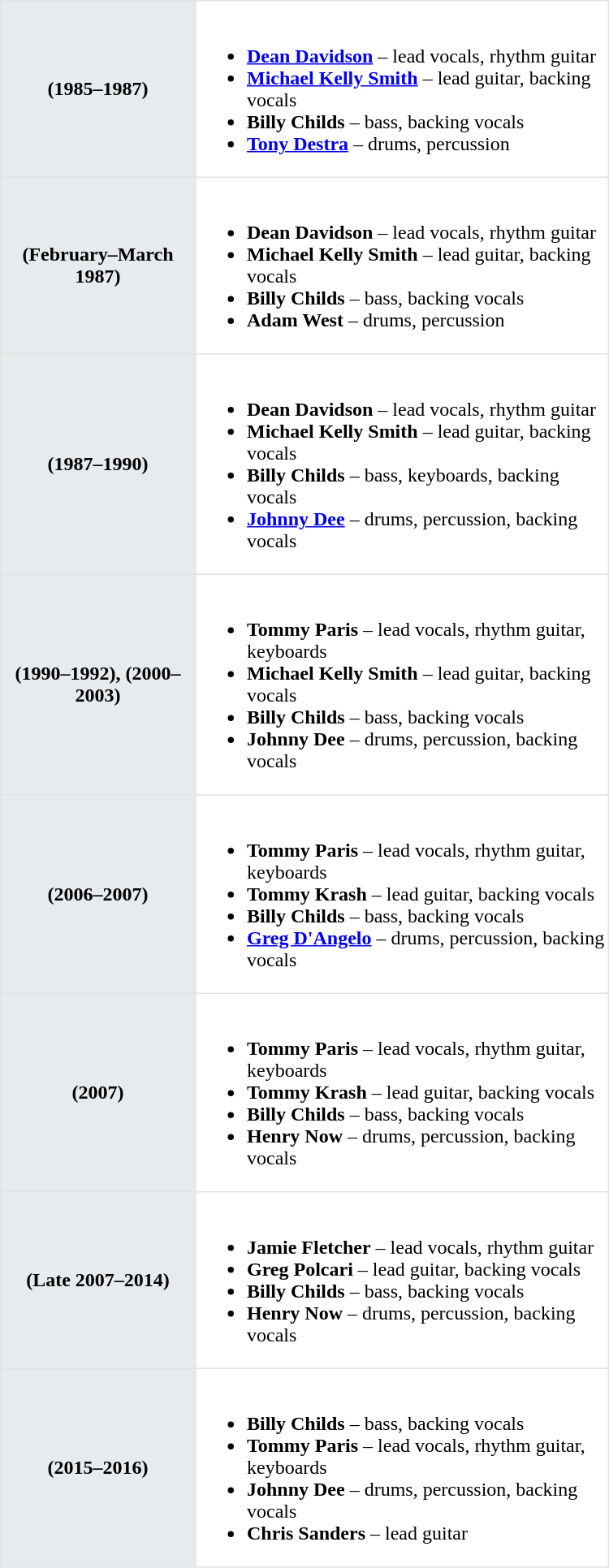<table class="toccolours"  border=1 cellpadding=2 cellspacing=0 style="width: 500px; margin: 0 0 1em 1em; border-collapse: collapse; border: 1px solid #E2E2E2;">
<tr>
<th style="background:#e7ebee;">(1985–1987)</th>
<td><br><ul><li><strong><a href='#'>Dean Davidson</a></strong> – lead vocals, rhythm guitar</li><li><strong><a href='#'>Michael Kelly Smith</a></strong> – lead guitar, backing vocals</li><li><strong>Billy Childs</strong> – bass, backing vocals</li><li><strong><a href='#'>Tony Destra</a></strong> – drums, percussion</li></ul></td>
</tr>
<tr>
<th style="background:#e7ebee;">(February–March 1987)</th>
<td><br><ul><li><strong>Dean Davidson</strong> – lead vocals, rhythm guitar</li><li><strong>Michael Kelly Smith</strong> – lead guitar, backing vocals</li><li><strong>Billy Childs</strong> – bass, backing vocals</li><li><strong>Adam West</strong> – drums, percussion</li></ul></td>
</tr>
<tr>
<th style="background:#e7ebee;">(1987–1990)</th>
<td><br><ul><li><strong>Dean Davidson</strong> – lead vocals, rhythm guitar</li><li><strong>Michael Kelly Smith</strong> – lead guitar, backing vocals</li><li><strong>Billy Childs</strong> – bass, keyboards, backing vocals</li><li><strong><a href='#'>Johnny Dee</a></strong> – drums, percussion, backing vocals</li></ul></td>
</tr>
<tr>
<th style="background:#e7ebee;">(1990–1992), (2000–2003)</th>
<td><br><ul><li><strong>Tommy Paris</strong> – lead vocals, rhythm guitar, keyboards</li><li><strong>Michael Kelly Smith</strong> – lead guitar, backing vocals</li><li><strong>Billy Childs</strong> – bass, backing vocals</li><li><strong>Johnny Dee</strong> – drums, percussion, backing vocals</li></ul></td>
</tr>
<tr>
<th style="background:#e7ebee;">(2006–2007)</th>
<td><br><ul><li><strong>Tommy Paris</strong> – lead vocals, rhythm guitar, keyboards</li><li><strong>Tommy Krash</strong> – lead guitar, backing vocals</li><li><strong>Billy Childs</strong> – bass, backing vocals</li><li><strong><a href='#'>Greg D'Angelo</a></strong> – drums, percussion, backing vocals</li></ul></td>
</tr>
<tr>
<th style="background:#e7ebee;">(2007)</th>
<td><br><ul><li><strong>Tommy Paris</strong> – lead vocals, rhythm guitar, keyboards</li><li><strong>Tommy Krash</strong> – lead guitar, backing vocals</li><li><strong>Billy Childs</strong> – bass, backing vocals</li><li><strong>Henry Now</strong> – drums, percussion, backing vocals</li></ul></td>
</tr>
<tr>
<th style="background:#e7ebee;">(Late 2007–2014)</th>
<td><br><ul><li><strong>Jamie Fletcher</strong> – lead vocals, rhythm guitar</li><li><strong>Greg Polcari</strong> – lead guitar, backing vocals</li><li><strong>Billy Childs</strong> – bass, backing vocals</li><li><strong>Henry Now</strong> – drums, percussion, backing vocals</li></ul></td>
</tr>
<tr>
<th style="background:#e7ebee;">(2015–2016)</th>
<td><br><ul><li><strong>Billy Childs</strong> – bass, backing vocals</li><li><strong>Tommy Paris</strong> – lead vocals, rhythm guitar, keyboards</li><li><strong>Johnny Dee</strong> – drums, percussion, backing vocals</li><li><strong>Chris Sanders</strong> – lead guitar</li></ul></td>
</tr>
</table>
